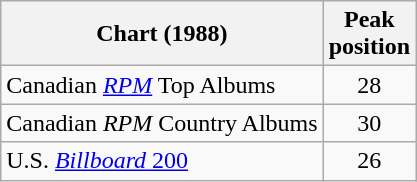<table class="wikitable">
<tr>
<th>Chart (1988)</th>
<th>Peak<br>position</th>
</tr>
<tr>
<td>Canadian <em><a href='#'>RPM</a></em> Top Albums</td>
<td align="center">28</td>
</tr>
<tr>
<td>Canadian <em>RPM</em> Country Albums</td>
<td align="center">30</td>
</tr>
<tr>
<td>U.S. <a href='#'><em>Billboard</em> 200</a></td>
<td align="center">26</td>
</tr>
</table>
